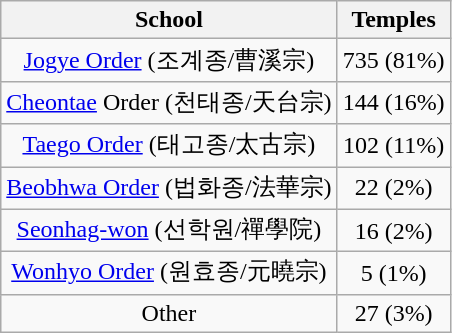<table class="wikitable" style="text-align: center;">
<tr>
<th>School</th>
<th>Temples</th>
</tr>
<tr>
<td><a href='#'>Jogye Order</a> (조계종/曹溪宗)</td>
<td>735 (81%)</td>
</tr>
<tr>
<td><a href='#'>Cheontae</a> Order (천태종/天台宗)</td>
<td>144 (16%)</td>
</tr>
<tr>
<td><a href='#'>Taego Order</a> (태고종/太古宗)</td>
<td>102 (11%)</td>
</tr>
<tr>
<td><a href='#'>Beobhwa Order</a> (법화종/法華宗)</td>
<td>22 (2%)</td>
</tr>
<tr>
<td><a href='#'>Seonhag-won</a> (선학원/禪學院)</td>
<td>16 (2%)</td>
</tr>
<tr>
<td><a href='#'>Wonhyo Order</a> (원효종/元曉宗)</td>
<td>5 (1%)</td>
</tr>
<tr>
<td>Other</td>
<td>27 (3%)</td>
</tr>
</table>
